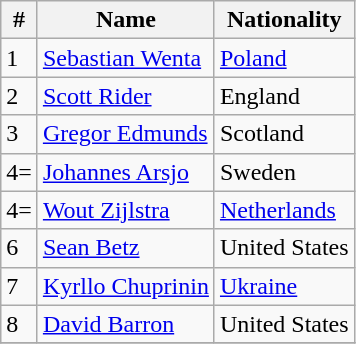<table class="wikitable">
<tr>
<th>#</th>
<th>Name</th>
<th>Nationality</th>
</tr>
<tr>
<td>1</td>
<td><a href='#'>Sebastian Wenta</a></td>
<td> <a href='#'>Poland</a></td>
</tr>
<tr>
<td>2</td>
<td><a href='#'>Scott Rider</a></td>
<td> England</td>
</tr>
<tr>
<td>3</td>
<td><a href='#'>Gregor Edmunds</a></td>
<td> Scotland</td>
</tr>
<tr>
<td>4=</td>
<td><a href='#'>Johannes Arsjo</a></td>
<td> Sweden</td>
</tr>
<tr>
<td>4=</td>
<td><a href='#'>Wout Zijlstra</a></td>
<td> <a href='#'>Netherlands</a></td>
</tr>
<tr>
<td>6</td>
<td><a href='#'>Sean Betz</a></td>
<td> United States</td>
</tr>
<tr>
<td>7</td>
<td><a href='#'>Kyrllo Chuprinin</a></td>
<td> <a href='#'>Ukraine</a></td>
</tr>
<tr>
<td>8</td>
<td><a href='#'>David Barron</a></td>
<td> United States</td>
</tr>
<tr>
</tr>
</table>
